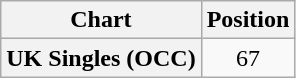<table class="wikitable plainrowheaders">
<tr>
<th scope="col">Chart</th>
<th scope="col">Position</th>
</tr>
<tr>
<th scope="row">UK Singles (OCC)</th>
<td align="center">67</td>
</tr>
</table>
